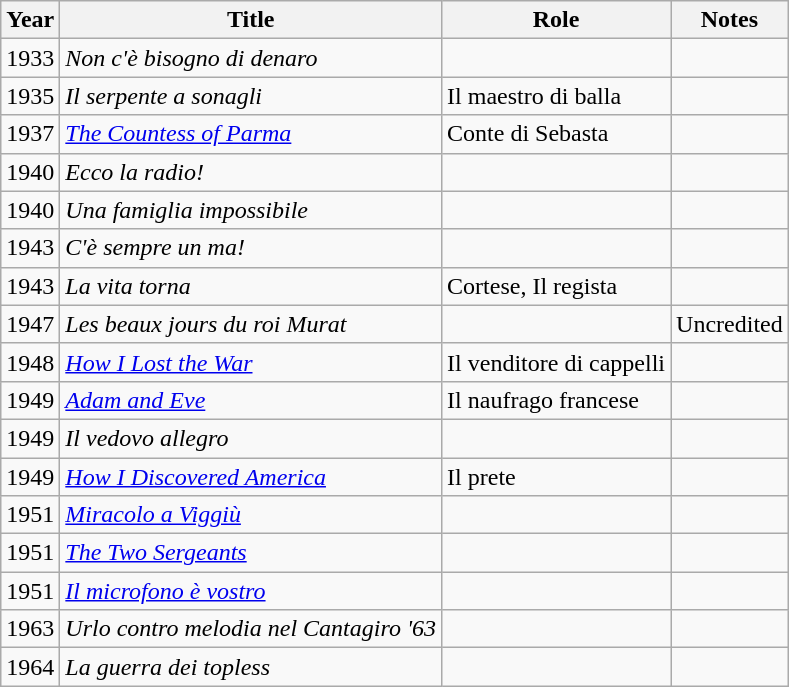<table class="wikitable">
<tr>
<th>Year</th>
<th>Title</th>
<th>Role</th>
<th>Notes</th>
</tr>
<tr>
<td>1933</td>
<td><em>Non c'è bisogno di denaro</em></td>
<td></td>
<td></td>
</tr>
<tr>
<td>1935</td>
<td><em>Il serpente a sonagli</em></td>
<td>Il maestro di balla</td>
<td></td>
</tr>
<tr>
<td>1937</td>
<td><em><a href='#'>The Countess of Parma</a></em></td>
<td>Conte di Sebasta</td>
<td></td>
</tr>
<tr>
<td>1940</td>
<td><em>Ecco la radio!</em></td>
<td></td>
<td></td>
</tr>
<tr>
<td>1940</td>
<td><em>Una famiglia impossibile</em></td>
<td></td>
<td></td>
</tr>
<tr>
<td>1943</td>
<td><em>C'è sempre un ma!</em></td>
<td></td>
<td></td>
</tr>
<tr>
<td>1943</td>
<td><em>La vita torna</em></td>
<td>Cortese, Il regista</td>
<td></td>
</tr>
<tr>
<td>1947</td>
<td><em>Les beaux jours du roi Murat</em></td>
<td></td>
<td>Uncredited</td>
</tr>
<tr>
<td>1948</td>
<td><em><a href='#'>How I Lost the War</a></em></td>
<td>Il venditore di cappelli</td>
<td></td>
</tr>
<tr>
<td>1949</td>
<td><em><a href='#'>Adam and Eve</a></em></td>
<td>Il naufrago francese</td>
<td></td>
</tr>
<tr>
<td>1949</td>
<td><em>Il vedovo allegro</em></td>
<td></td>
<td></td>
</tr>
<tr>
<td>1949</td>
<td><em><a href='#'>How I Discovered America</a></em></td>
<td>Il prete</td>
<td></td>
</tr>
<tr>
<td>1951</td>
<td><em><a href='#'>Miracolo a Viggiù</a></em></td>
<td></td>
<td></td>
</tr>
<tr>
<td>1951</td>
<td><em><a href='#'>The Two Sergeants</a></em></td>
<td></td>
<td></td>
</tr>
<tr>
<td>1951</td>
<td><em><a href='#'>Il microfono è vostro</a></em></td>
<td></td>
<td></td>
</tr>
<tr>
<td>1963</td>
<td><em>Urlo contro melodia nel Cantagiro '63</em></td>
<td></td>
<td></td>
</tr>
<tr>
<td>1964</td>
<td><em>La guerra dei topless</em></td>
<td></td>
<td></td>
</tr>
</table>
